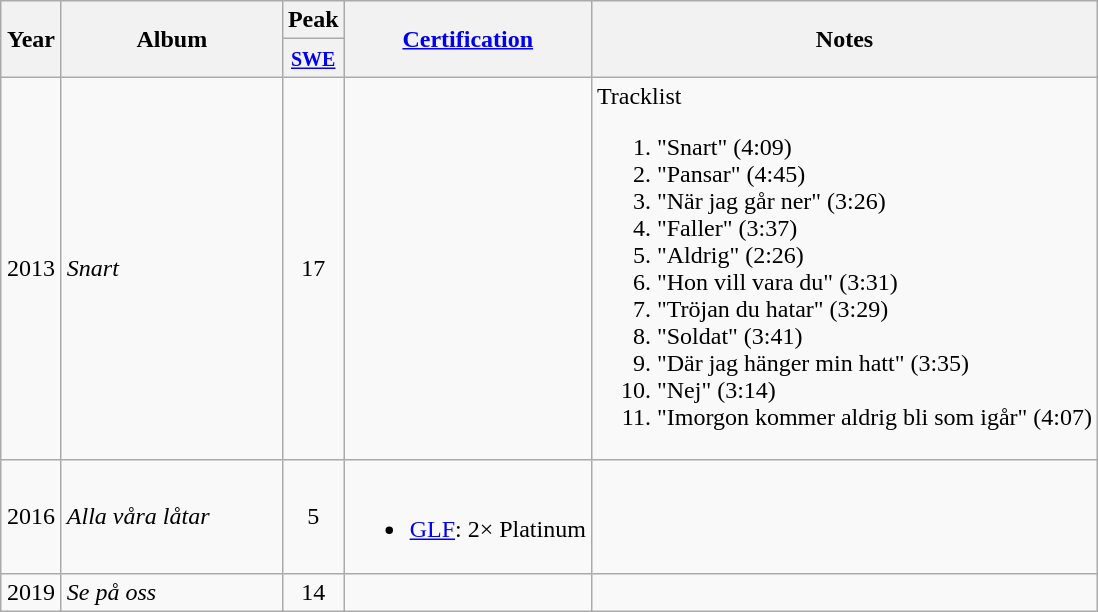<table class="wikitable">
<tr>
<th width="33" rowspan="2" style="text-align:center;">Year</th>
<th rowspan="2" width="140">Album</th>
<th colspan="1">Peak</th>
<th rowspan="2"><a href='#'>Certification</a></th>
<th rowspan="2">Notes</th>
</tr>
<tr>
<th align="center"><a href='#'><small>SWE</small></a><br></th>
</tr>
<tr>
<td align="center">2013</td>
<td><em>Snart</em></td>
<td align="center">17</td>
<td></td>
<td>Tracklist<br><ol><li>"Snart" (4:09)</li><li>"Pansar" (4:45)</li><li>"När jag går ner" (3:26)</li><li>"Faller" (3:37)</li><li>"Aldrig" (2:26)</li><li>"Hon vill vara du" (3:31)</li><li>"Tröjan du hatar" (3:29)</li><li>"Soldat" (3:41)</li><li>"Där jag hänger min hatt" (3:35)</li><li>"Nej" (3:14)</li><li>"Imorgon kommer aldrig bli som igår" (4:07)</li></ol></td>
</tr>
<tr>
<td align="center">2016</td>
<td><em>Alla våra låtar</em></td>
<td align="center">5</td>
<td><br><ul><li><a href='#'>GLF</a>: 2× Platinum</li></ul></td>
<td></td>
</tr>
<tr>
<td align="center">2019</td>
<td><em>Se på oss</em></td>
<td align="center">14</td>
<td></td>
<td></td>
</tr>
</table>
